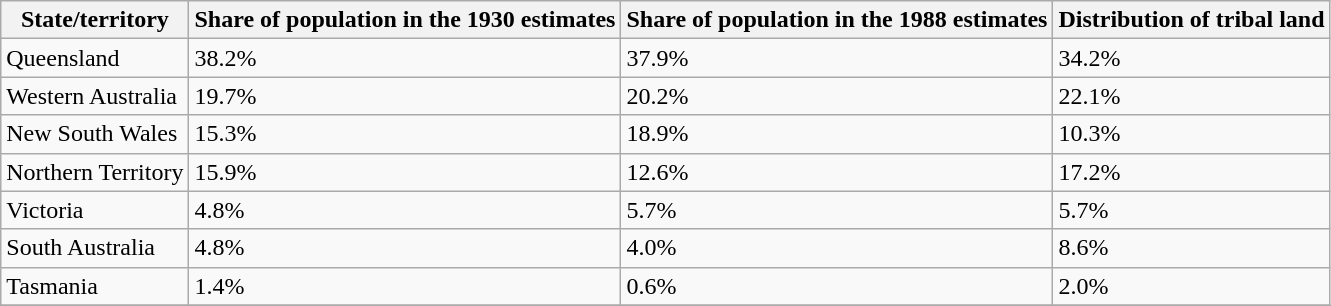<table class="wikitable">
<tr>
<th>State/territory</th>
<th>Share of population in the 1930 estimates</th>
<th>Share of population in the 1988 estimates</th>
<th>Distribution of tribal land</th>
</tr>
<tr>
<td>Queensland</td>
<td>38.2%</td>
<td>37.9%</td>
<td>34.2%</td>
</tr>
<tr>
<td>Western Australia</td>
<td>19.7%</td>
<td>20.2%</td>
<td>22.1%</td>
</tr>
<tr>
<td>New South Wales</td>
<td>15.3%</td>
<td>18.9%</td>
<td>10.3%</td>
</tr>
<tr>
<td>Northern Territory</td>
<td>15.9%</td>
<td>12.6%</td>
<td>17.2%</td>
</tr>
<tr>
<td>Victoria</td>
<td>4.8%</td>
<td>5.7%</td>
<td>5.7%</td>
</tr>
<tr>
<td>South Australia</td>
<td>4.8%</td>
<td>4.0%</td>
<td>8.6%</td>
</tr>
<tr>
<td>Tasmania</td>
<td>1.4%</td>
<td>0.6%</td>
<td>2.0%</td>
</tr>
<tr>
</tr>
</table>
